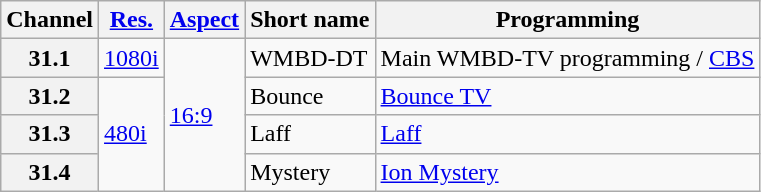<table class="wikitable">
<tr>
<th>Channel</th>
<th><a href='#'>Res.</a></th>
<th><a href='#'>Aspect</a></th>
<th>Short name</th>
<th>Programming</th>
</tr>
<tr>
<th scope = "row">31.1</th>
<td><a href='#'>1080i</a></td>
<td rowspan="4"><a href='#'>16:9</a></td>
<td>WMBD-DT</td>
<td>Main WMBD-TV programming / <a href='#'>CBS</a></td>
</tr>
<tr>
<th scope = "row">31.2</th>
<td rowspan="3"><a href='#'>480i</a></td>
<td>Bounce</td>
<td><a href='#'>Bounce TV</a></td>
</tr>
<tr>
<th scope = "row">31.3</th>
<td>Laff</td>
<td><a href='#'>Laff</a></td>
</tr>
<tr>
<th scope = "row">31.4</th>
<td>Mystery</td>
<td><a href='#'>Ion Mystery</a></td>
</tr>
</table>
